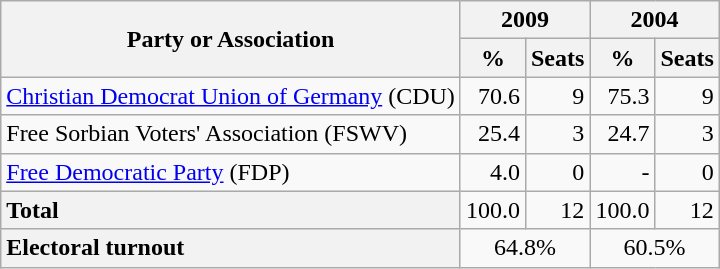<table class="wikitable">
<tr class="hintergrundfarbe5">
<th rowspan="2">Party or Association</th>
<th colspan="2">2009</th>
<th colspan="2">2004</th>
</tr>
<tr class="hintergrundfarbe5">
<th>%</th>
<th>Seats</th>
<th>%</th>
<th>Seats</th>
</tr>
<tr>
<td><a href='#'>Christian Democrat Union of Germany</a> (CDU)</td>
<td style="text-align: right;">70.6</td>
<td style="text-align: right;">9</td>
<td style="text-align: right;">75.3</td>
<td style="text-align: right;">9</td>
</tr>
<tr>
<td>Free Sorbian Voters' Association (FSWV)</td>
<td style="text-align: right;">25.4</td>
<td style="text-align: right;">3</td>
<td style="text-align: right;">24.7</td>
<td style="text-align: right;">3</td>
</tr>
<tr>
<td><a href='#'>Free Democratic Party</a> (FDP)</td>
<td style="text-align: right;">4.0</td>
<td style="text-align: right;">0</td>
<td style="text-align: right;">-</td>
<td style="text-align: right;">0</td>
</tr>
<tr class="hintergrundfarbe5">
<th style="text-align: left;">Total</th>
<td style="text-align: right;">100.0</td>
<td style="text-align: right;">12</td>
<td style="text-align: right;">100.0</td>
<td style="text-align: right;">12</td>
</tr>
<tr class="hintergrundfarbe5">
<th style="text-align: left;">Electoral turnout</th>
<td colspan="2" style="text-align: center;">64.8%</td>
<td colspan="2" style="text-align: center;">60.5%</td>
</tr>
</table>
